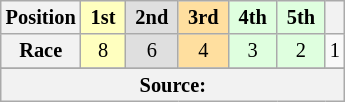<table class="wikitable" style="font-size: 85%; text-align:center">
<tr>
<th>Position</th>
<th style="background-color:#ffffbf"> 1st </th>
<th style="background-color:#dfdfdf"> 2nd </th>
<th style="background-color:#ffdf9f"> 3rd </th>
<th style="background-color:#dfffdf"> 4th </th>
<th style="background-color:#dfffdf"> 5th </th>
<th><a href='#'></a></th>
</tr>
<tr>
<th>Race</th>
<td style="background-color:#ffffbf">8</td>
<td style="background-color:#dfdfdf">6</td>
<td style="background-color:#ffdf9f">4</td>
<td style="background-color:#dfffdf">3</td>
<td style="background-color:#dfffdf">2</td>
<td>1</td>
</tr>
<tr>
</tr>
<tr class="sortbottom">
<th colspan="7">Source:</th>
</tr>
</table>
